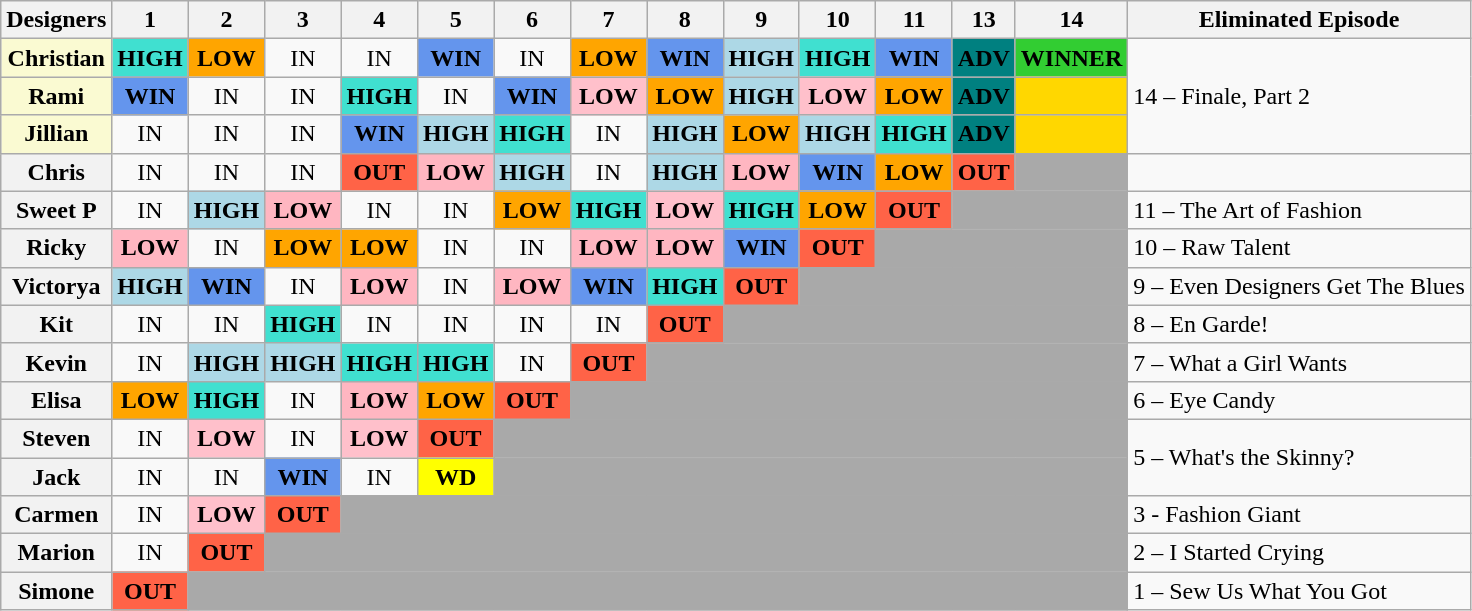<table class="wikitable" style="text-align:center">
<tr>
<th>Designers</th>
<th>1</th>
<th>2</th>
<th>3</th>
<th>4</th>
<th>5</th>
<th>6</th>
<th>7</th>
<th>8</th>
<th>9</th>
<th>10</th>
<th>11</th>
<th>13</th>
<th>14</th>
<th>Eliminated Episode</th>
</tr>
<tr>
<th style="background:#FAFAD2;">Christian</th>
<td style="background:turquoise;"><strong>HIGH</strong></td>
<td style="background:orange;"><strong>LOW</strong></td>
<td>IN</td>
<td>IN</td>
<td style="background:cornflowerblue;"><strong>WIN</strong></td>
<td>IN</td>
<td style="background:orange;"><strong>LOW</strong></td>
<td style="background:cornflowerblue;"><strong>WIN</strong></td>
<td style="background:lightblue;"><strong>HIGH</strong></td>
<td style="background:turquoise;"><strong>HIGH</strong></td>
<td style="background:cornflowerblue;"><strong>WIN</strong></td>
<td style="background:teal;"><strong>ADV</strong></td>
<td style="background:limegreen;"><strong>WINNER</strong></td>
<td rowspan="3" style="text-align:left">14 – Finale, Part 2</td>
</tr>
<tr>
<th style="background:#FAFAD2;">Rami</th>
<td style="background:cornflowerblue;"><strong>WIN</strong></td>
<td>IN</td>
<td>IN</td>
<td style="background:turquoise;"><strong>HIGH</strong></td>
<td>IN</td>
<td style="background:cornflowerblue;"><strong>WIN</strong></td>
<td style="background:pink;"><strong>LOW</strong></td>
<td style="background:orange;"><strong>LOW</strong></td>
<td style="background:lightblue;"><strong>HIGH</strong></td>
<td style="background:pink;"><strong>LOW</strong></td>
<td style="background:orange;"><strong>LOW</strong></td>
<td style="background:teal;"><strong>ADV</strong></td>
<td style="background:gold;"></td>
</tr>
<tr>
<th style="background:#FAFAD2;">Jillian</th>
<td>IN</td>
<td>IN</td>
<td>IN</td>
<td style="background:cornflowerblue;"><strong>WIN</strong></td>
<td style="background:lightblue;"><strong>HIGH</strong></td>
<td style="background:turquoise;"><strong>HIGH</strong></td>
<td>IN</td>
<td style="background:lightblue;"><strong>HIGH</strong></td>
<td style="background:orange;"><strong>LOW</strong></td>
<td style="background:lightblue;"><strong>HIGH</strong></td>
<td style="background:turquoise;"><strong>HIGH</strong></td>
<td style="background:teal;"><strong>ADV</strong></td>
<td style="background:gold;"></td>
</tr>
<tr>
<th>Chris</th>
<td>IN</td>
<td>IN</td>
<td>IN</td>
<td style="background:tomato;"><strong>OUT</strong></td>
<td style="background:lightpink;"><strong>LOW</strong></td>
<td style="background:lightblue;"><strong>HIGH</strong></td>
<td>IN</td>
<td style="background:lightblue;"><strong>HIGH</strong></td>
<td style="background:lightpink;"><strong>LOW</strong></td>
<td style="background:cornflowerblue;"><strong>WIN</strong></td>
<td style="background:orange;"><strong>LOW</strong></td>
<td style="background:tomato;"><strong>OUT</strong></td>
<td colspan=1 style="background:darkgray;"></td>
<td align="left"></td>
</tr>
<tr>
<th>Sweet P</th>
<td>IN</td>
<td style="background:lightblue;"><strong>HIGH</strong></td>
<td style="background:lightpink;"><strong>LOW</strong></td>
<td>IN</td>
<td>IN</td>
<td style="background:orange;"><strong>LOW</strong></td>
<td style="background:turquoise;"><strong>HIGH</strong></td>
<td style="background:pink;"><strong>LOW</strong></td>
<td style="background:turquoise;"><strong>HIGH</strong></td>
<td style="background:orange;"><strong>LOW</strong></td>
<td style="background:tomato;"><strong>OUT</strong></td>
<td colspan=2 style="background:darkgray;"></td>
<td align="left">11 – The Art of Fashion</td>
</tr>
<tr>
<th>Ricky</th>
<td style="background:lightpink;"><strong>LOW</strong></td>
<td>IN</td>
<td style="background:orange;"><strong>LOW</strong></td>
<td style="background:orange;"><strong>LOW</strong></td>
<td>IN</td>
<td>IN</td>
<td style="background:lightpink;"><strong>LOW</strong></td>
<td style="background:lightpink;"><strong>LOW</strong></td>
<td style="background:cornflowerblue;"><strong>WIN</strong></td>
<td style="background:tomato;"><strong>OUT</strong></td>
<td colspan=3 style="background:darkgray;"></td>
<td align="left">10 – Raw Talent</td>
</tr>
<tr>
<th>Victorya</th>
<td style="background:lightblue;"><strong>HIGH</strong></td>
<td style="background:cornflowerblue;"><strong>WIN</strong></td>
<td>IN</td>
<td style="background:lightpink;"><strong>LOW</strong></td>
<td>IN</td>
<td style="background:lightpink;"><strong>LOW</strong></td>
<td style="background:cornflowerblue;"><strong>WIN</strong></td>
<td style="background:turquoise;"><strong>HIGH</strong></td>
<td style="background:tomato;"><strong>OUT</strong></td>
<td colspan=4 style="background:darkgray;"></td>
<td align="left">9 – Even Designers Get The Blues</td>
</tr>
<tr>
<th>Kit</th>
<td>IN</td>
<td>IN</td>
<td style="background:turquoise;"><strong>HIGH</strong></td>
<td>IN</td>
<td>IN</td>
<td>IN</td>
<td>IN</td>
<td style="background:tomato;"><strong>OUT</strong></td>
<td colspan=5 style="background:darkgray;"></td>
<td align="left">8 – En Garde!</td>
</tr>
<tr>
<th>Kevin</th>
<td>IN</td>
<td style="background:lightblue;"><strong>HIGH</strong></td>
<td style="background:lightblue;"><strong>HIGH</strong></td>
<td style="background:turquoise;"><strong>HIGH</strong></td>
<td style="background:turquoise;"><strong>HIGH</strong></td>
<td>IN</td>
<td style="background:tomato;"><strong>OUT</strong></td>
<td colspan=6 style="background:darkgray;"></td>
<td align="left">7 – What a Girl Wants</td>
</tr>
<tr>
<th>Elisa</th>
<td style="background:orange;"><strong>LOW</strong></td>
<td style="background:turquoise;"><strong>HIGH</strong></td>
<td>IN</td>
<td style="background:lightpink;"><strong>LOW</strong></td>
<td style="background:orange;"><strong>LOW</strong></td>
<td style="background:tomato;"><strong>OUT</strong></td>
<td colspan=7 style="background:darkgray;"></td>
<td align="left">6 – Eye Candy</td>
</tr>
<tr>
<th>Steven</th>
<td>IN</td>
<td style="background:pink;"><strong>LOW</strong></td>
<td>IN</td>
<td style="background:pink;"><strong>LOW</strong></td>
<td style="background:tomato;"><strong>OUT</strong></td>
<td colspan=8 style="background:darkgray;"></td>
<td rowspan="2" style="text-align:left">5 – What's the Skinny?</td>
</tr>
<tr>
<th>Jack</th>
<td>IN</td>
<td>IN</td>
<td style="background:cornflowerblue;"><strong>WIN</strong></td>
<td>IN</td>
<td style="background:yellow;"><strong>WD</strong></td>
<td colspan=8 style="background:darkgray;"></td>
</tr>
<tr>
<th>Carmen</th>
<td>IN</td>
<td style="background:pink;"><strong>LOW</strong></td>
<td style="background:tomato;"><strong>OUT</strong></td>
<td colspan=10 style="background:darkgray;"></td>
<td align="left">3 - Fashion Giant</td>
</tr>
<tr>
<th>Marion</th>
<td>IN</td>
<td style="background:tomato;"><strong>OUT</strong></td>
<td colspan=11 style="background:darkgray;"></td>
<td align="left">2 – I Started Crying</td>
</tr>
<tr>
<th>Simone</th>
<td style="background:tomato;"><strong>OUT</strong></td>
<td colspan=12 style="background:darkgray;"></td>
<td align="left">1 – Sew Us What You Got</td>
</tr>
</table>
